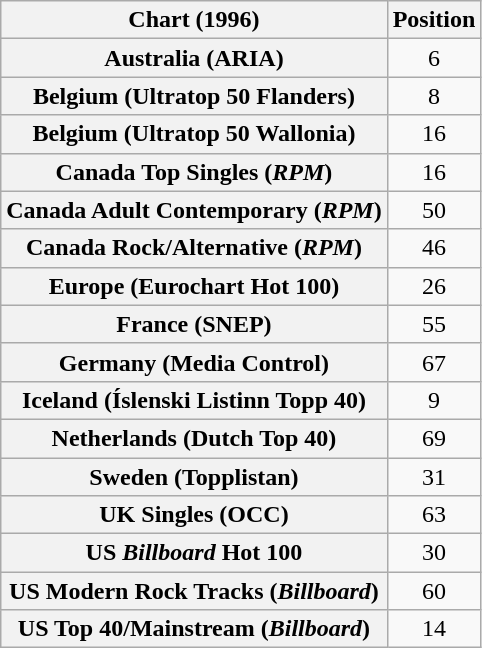<table class="wikitable sortable plainrowheaders" style="text-align:center">
<tr>
<th>Chart (1996)</th>
<th>Position</th>
</tr>
<tr>
<th scope="row">Australia (ARIA)</th>
<td>6</td>
</tr>
<tr>
<th scope="row">Belgium (Ultratop 50 Flanders)</th>
<td>8</td>
</tr>
<tr>
<th scope="row">Belgium (Ultratop 50 Wallonia)</th>
<td>16</td>
</tr>
<tr>
<th scope="row">Canada Top Singles (<em>RPM</em>)</th>
<td>16</td>
</tr>
<tr>
<th scope="row">Canada Adult Contemporary (<em>RPM</em>)</th>
<td>50</td>
</tr>
<tr>
<th scope="row">Canada Rock/Alternative (<em>RPM</em>)</th>
<td>46</td>
</tr>
<tr>
<th scope="row">Europe (Eurochart Hot 100)</th>
<td>26</td>
</tr>
<tr>
<th scope="row">France (SNEP)</th>
<td>55</td>
</tr>
<tr>
<th scope="row">Germany (Media Control)</th>
<td>67</td>
</tr>
<tr>
<th scope="row">Iceland (Íslenski Listinn Topp 40)</th>
<td>9</td>
</tr>
<tr>
<th scope="row">Netherlands (Dutch Top 40)</th>
<td>69</td>
</tr>
<tr>
<th scope="row">Sweden (Topplistan)</th>
<td>31</td>
</tr>
<tr>
<th scope="row">UK Singles (OCC)</th>
<td>63</td>
</tr>
<tr>
<th scope="row">US <em>Billboard</em> Hot 100</th>
<td>30</td>
</tr>
<tr>
<th scope="row">US Modern Rock Tracks (<em>Billboard</em>)</th>
<td>60</td>
</tr>
<tr>
<th scope="row">US Top 40/Mainstream (<em>Billboard</em>)</th>
<td>14</td>
</tr>
</table>
